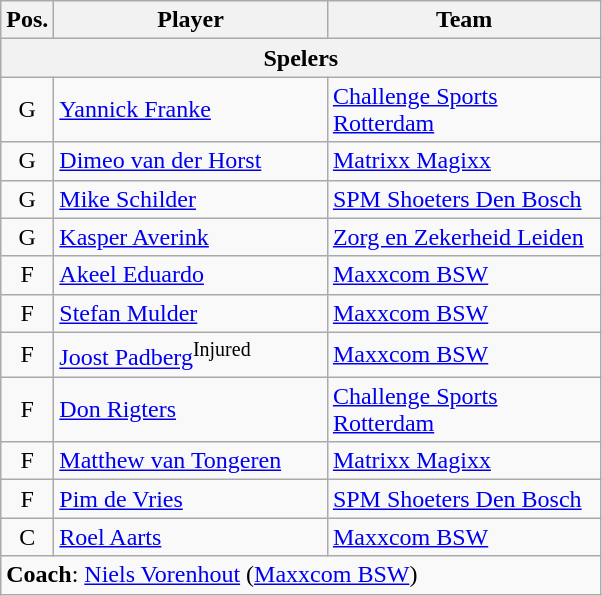<table class="wikitable" style="text-align:center">
<tr>
<th scope="col" style="width:25px;">Pos.</th>
<th scope="col" style="width:175px;">Player</th>
<th scope="col" style="width:175px;">Team</th>
</tr>
<tr>
<th scope="col" colspan="5">Spelers</th>
</tr>
<tr>
<td>G</td>
<td style="text-align:left"><a href='#'>Yannick Franke</a></td>
<td style="text-align:left"><a href='#'>Challenge Sports Rotterdam</a></td>
</tr>
<tr>
<td>G</td>
<td style="text-align:left"><a href='#'>Dimeo van der Horst</a></td>
<td style="text-align:left"><a href='#'>Matrixx Magixx</a></td>
</tr>
<tr>
<td>G</td>
<td style="text-align:left"><a href='#'>Mike Schilder</a></td>
<td style="text-align:left"><a href='#'>SPM Shoeters Den Bosch</a></td>
</tr>
<tr>
<td>G</td>
<td style="text-align:left"><a href='#'>Kasper Averink</a></td>
<td style="text-align:left"><a href='#'>Zorg en Zekerheid Leiden</a></td>
</tr>
<tr>
<td>F</td>
<td style="text-align:left"><a href='#'>Akeel Eduardo</a></td>
<td style="text-align:left"><a href='#'>Maxxcom BSW</a></td>
</tr>
<tr>
<td>F</td>
<td style="text-align:left"><a href='#'>Stefan Mulder</a></td>
<td style="text-align:left"><a href='#'>Maxxcom BSW</a></td>
</tr>
<tr>
<td>F</td>
<td style="text-align:left"><a href='#'>Joost Padberg</a><sup>Injured</sup></td>
<td style="text-align:left"><a href='#'>Maxxcom BSW</a></td>
</tr>
<tr>
<td>F</td>
<td style="text-align:left"><a href='#'>Don Rigters</a></td>
<td style="text-align:left"><a href='#'>Challenge Sports Rotterdam</a></td>
</tr>
<tr>
<td>F</td>
<td style="text-align:left"><a href='#'>Matthew van Tongeren</a></td>
<td style="text-align:left"><a href='#'>Matrixx Magixx</a></td>
</tr>
<tr>
<td>F</td>
<td style="text-align:left"><a href='#'>Pim de Vries</a></td>
<td style="text-align:left"><a href='#'>SPM Shoeters Den Bosch</a></td>
</tr>
<tr>
<td>C</td>
<td style="text-align:left"><a href='#'>Roel Aarts</a></td>
<td style="text-align:left"><a href='#'>Maxxcom BSW</a></td>
</tr>
<tr>
<td style="text-align:left" colspan="5"><strong>Coach</strong>: <a href='#'>Niels Vorenhout</a> (<a href='#'>Maxxcom BSW</a>)</td>
</tr>
</table>
